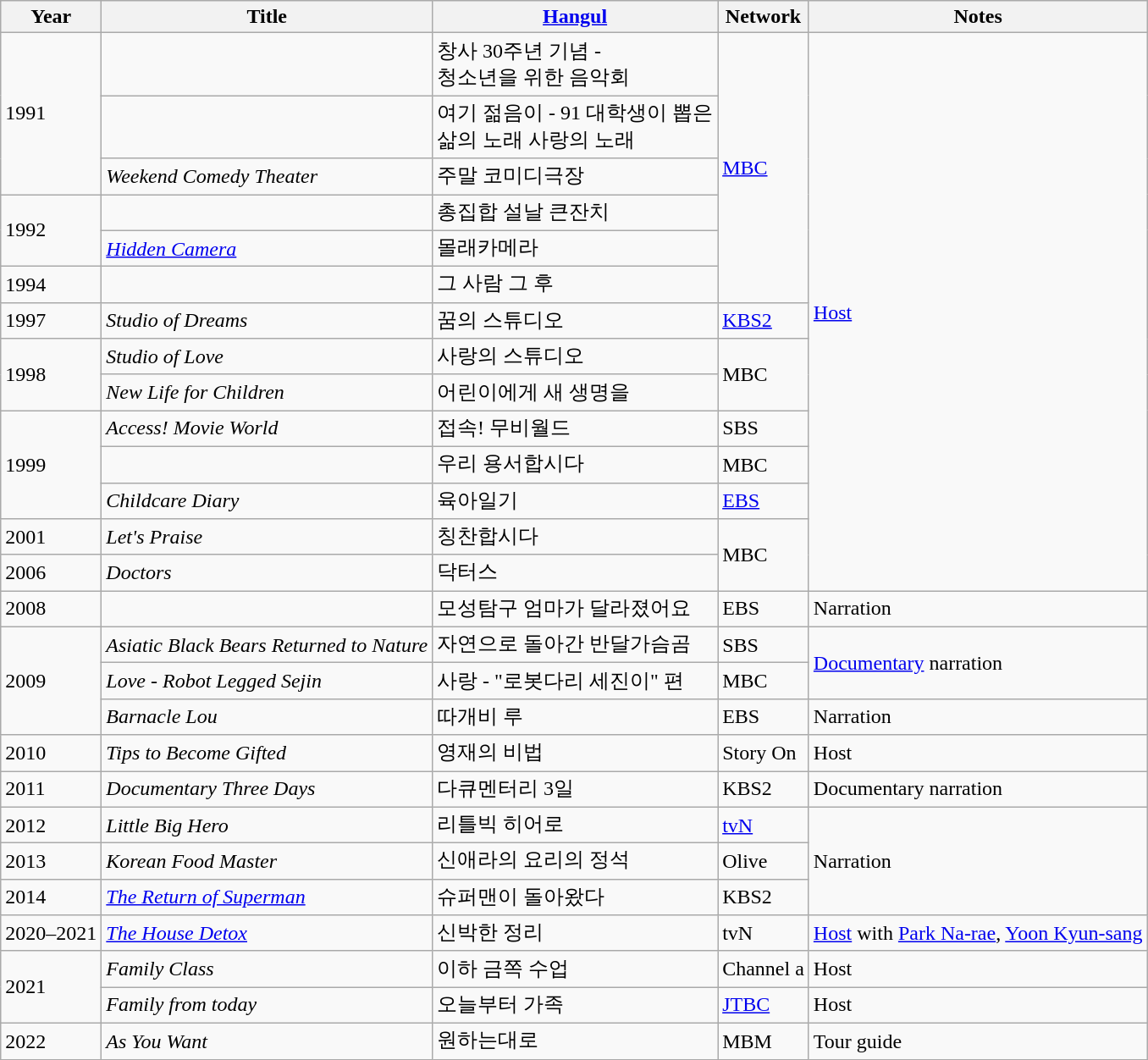<table class="wikitable">
<tr>
<th>Year</th>
<th>Title</th>
<th><a href='#'>Hangul</a></th>
<th>Network</th>
<th>Notes</th>
</tr>
<tr>
<td rowspan=3>1991</td>
<td></td>
<td>창사 30주년 기념 - <br> 청소년을 위한 음악회</td>
<td rowspan="6"><a href='#'>MBC</a></td>
<td rowspan="14"><a href='#'>Host</a></td>
</tr>
<tr>
<td></td>
<td>여기 젊음이 - 91 대학생이 뽑은 <br> 삶의 노래 사랑의 노래</td>
</tr>
<tr>
<td><em>Weekend Comedy Theater</em></td>
<td>주말 코미디극장</td>
</tr>
<tr>
<td rowspan=2>1992</td>
<td></td>
<td>총집합 설날 큰잔치</td>
</tr>
<tr>
<td><em><a href='#'>Hidden Camera</a></em></td>
<td>몰래카메라</td>
</tr>
<tr>
<td>1994</td>
<td></td>
<td>그 사람 그 후</td>
</tr>
<tr>
<td>1997</td>
<td><em>Studio of Dreams</em></td>
<td>꿈의 스튜디오</td>
<td><a href='#'>KBS2</a></td>
</tr>
<tr>
<td rowspan=2>1998</td>
<td><em>Studio of Love</em></td>
<td>사랑의 스튜디오</td>
<td rowspan="2">MBC</td>
</tr>
<tr>
<td><em>New Life for Children</em></td>
<td>어린이에게 새 생명을</td>
</tr>
<tr>
<td rowspan=3>1999</td>
<td><em>Access! Movie World</em></td>
<td>접속! 무비월드</td>
<td>SBS</td>
</tr>
<tr>
<td></td>
<td>우리 용서합시다</td>
<td>MBC</td>
</tr>
<tr>
<td><em>Childcare Diary</em></td>
<td>육아일기</td>
<td><a href='#'>EBS</a></td>
</tr>
<tr>
<td>2001</td>
<td><em>Let's Praise</em></td>
<td>칭찬합시다</td>
<td rowspan="2">MBC</td>
</tr>
<tr>
<td>2006</td>
<td><em>Doctors</em></td>
<td>닥터스</td>
</tr>
<tr>
<td>2008</td>
<td></td>
<td>모성탐구 엄마가 달라졌어요</td>
<td>EBS</td>
<td>Narration</td>
</tr>
<tr>
<td rowspan=3>2009</td>
<td><em>Asiatic Black Bears Returned to Nature</em></td>
<td>자연으로 돌아간 반달가슴곰</td>
<td>SBS</td>
<td rowspan="2"><a href='#'>Documentary</a> narration</td>
</tr>
<tr>
<td><em>Love - Robot Legged Sejin</em></td>
<td>사랑 - "로봇다리 세진이" 편</td>
<td>MBC</td>
</tr>
<tr>
<td><em>Barnacle Lou</em></td>
<td>따개비 루</td>
<td>EBS</td>
<td>Narration</td>
</tr>
<tr>
<td>2010</td>
<td><em>Tips to Become Gifted</em></td>
<td>영재의 비법</td>
<td>Story On</td>
<td>Host</td>
</tr>
<tr>
<td>2011</td>
<td><em>Documentary Three Days</em></td>
<td>다큐멘터리 3일</td>
<td>KBS2</td>
<td>Documentary narration</td>
</tr>
<tr>
<td>2012</td>
<td><em>Little Big Hero</em></td>
<td>리틀빅 히어로</td>
<td><a href='#'>tvN</a></td>
<td rowspan="3">Narration</td>
</tr>
<tr>
<td>2013</td>
<td><em>Korean Food Master</em></td>
<td>신애라의 요리의 정석</td>
<td>Olive</td>
</tr>
<tr>
<td>2014</td>
<td><em><a href='#'>The Return of Superman</a></em></td>
<td>슈퍼맨이 돌아왔다</td>
<td>KBS2</td>
</tr>
<tr>
<td>2020–2021</td>
<td><em><a href='#'>The House Detox</a></em></td>
<td>신박한 정리</td>
<td>tvN</td>
<td><a href='#'>Host</a> with <a href='#'>Park Na-rae</a>, <a href='#'>Yoon Kyun-sang</a></td>
</tr>
<tr>
<td rowspan=2>2021</td>
<td><em>Family Class</em></td>
<td>이하 금쪽 수업</td>
<td>Channel a</td>
<td>Host </td>
</tr>
<tr>
<td><em>Family from today</em></td>
<td>오늘부터 가족</td>
<td><a href='#'>JTBC</a></td>
<td>Host</td>
</tr>
<tr>
<td>2022</td>
<td><em>As You Want</em></td>
<td>원하는대로</td>
<td>MBM</td>
<td>Tour guide</td>
</tr>
</table>
